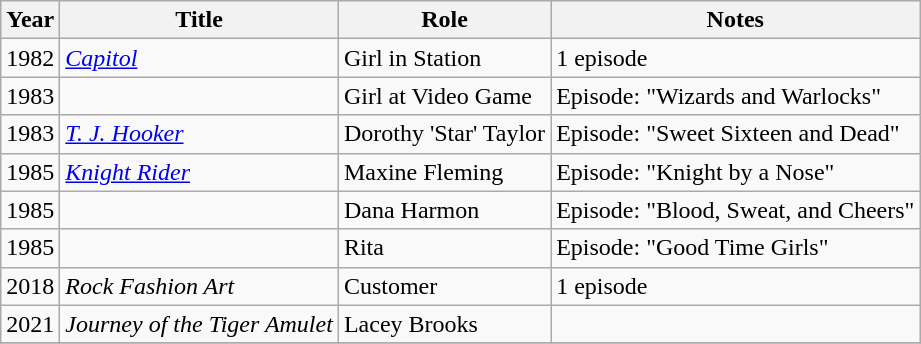<table class="wikitable sortable">
<tr>
<th>Year</th>
<th>Title</th>
<th>Role</th>
<th class="unsortable">Notes</th>
</tr>
<tr>
<td>1982</td>
<td><em><a href='#'>Capitol</a></em></td>
<td>Girl in Station</td>
<td>1 episode</td>
</tr>
<tr>
<td>1983</td>
<td><em></em></td>
<td>Girl at Video Game</td>
<td>Episode: "Wizards and Warlocks"</td>
</tr>
<tr>
<td>1983</td>
<td><em><a href='#'>T. J. Hooker</a></em></td>
<td>Dorothy 'Star' Taylor</td>
<td>Episode: "Sweet Sixteen and Dead"</td>
</tr>
<tr>
<td>1985</td>
<td><em><a href='#'>Knight Rider</a></em></td>
<td>Maxine Fleming</td>
<td>Episode: "Knight by a Nose"</td>
</tr>
<tr>
<td>1985</td>
<td><em></em></td>
<td>Dana Harmon</td>
<td>Episode: "Blood, Sweat, and Cheers"</td>
</tr>
<tr>
<td>1985</td>
<td><em></em></td>
<td>Rita</td>
<td>Episode: "Good Time Girls"</td>
</tr>
<tr>
<td>2018</td>
<td><em>Rock Fashion Art</em></td>
<td>Customer</td>
<td>1 episode</td>
</tr>
<tr>
<td>2021</td>
<td><em>Journey of the Tiger Amulet</em></td>
<td>Lacey Brooks</td>
<td></td>
</tr>
<tr>
</tr>
</table>
